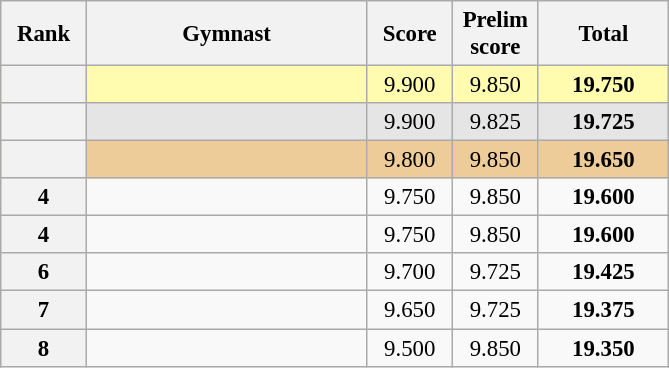<table class="wikitable sortable" style="text-align:center; font-size:95%">
<tr>
<th scope="col" style="width:50px;">Rank</th>
<th scope="col" style="width:180px;">Gymnast</th>
<th scope="col" style="width:50px;">Score</th>
<th scope="col" style="width:50px;">Prelim score</th>
<th scope="col" style="width:80px;">Total</th>
</tr>
<tr style="background:#fffcaf;">
<th scope=row style="text-align:center"></th>
<td style="text-align:left;"></td>
<td>9.900</td>
<td>9.850</td>
<td><strong>19.750</strong></td>
</tr>
<tr style="background:#e5e5e5;">
<th scope=row style="text-align:center"></th>
<td style="text-align:left;"></td>
<td>9.900</td>
<td>9.825</td>
<td><strong>19.725</strong></td>
</tr>
<tr style="background:#ec9;">
<th scope=row style="text-align:center"></th>
<td style="text-align:left;"></td>
<td>9.800</td>
<td>9.850</td>
<td><strong>19.650</strong></td>
</tr>
<tr>
<th scope=row style="text-align:center">4</th>
<td style="text-align:left;"></td>
<td>9.750</td>
<td>9.850</td>
<td><strong>19.600</strong></td>
</tr>
<tr>
<th scope=row style="text-align:center">4</th>
<td style="text-align:left;"></td>
<td>9.750</td>
<td>9.850</td>
<td><strong>19.600</strong></td>
</tr>
<tr>
<th scope=row style="text-align:center">6</th>
<td style="text-align:left;"></td>
<td>9.700</td>
<td>9.725</td>
<td><strong>19.425</strong></td>
</tr>
<tr>
<th scope=row style="text-align:center">7</th>
<td style="text-align:left;"></td>
<td>9.650</td>
<td>9.725</td>
<td><strong>19.375</strong></td>
</tr>
<tr>
<th scope=row style="text-align:center">8</th>
<td style="text-align:left;"></td>
<td>9.500</td>
<td>9.850</td>
<td><strong>19.350</strong></td>
</tr>
</table>
